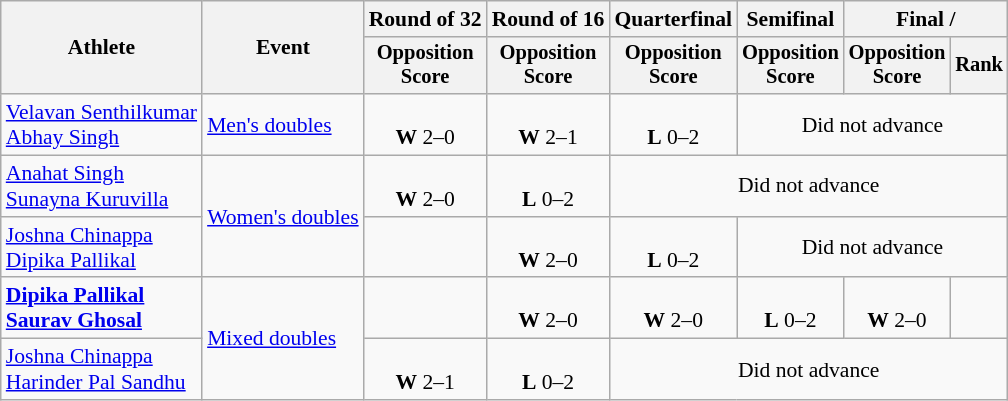<table class=wikitable style="font-size:90%; text-align:center">
<tr>
<th rowspan=2>Athlete</th>
<th rowspan=2>Event</th>
<th>Round of 32</th>
<th>Round of 16</th>
<th>Quarterfinal</th>
<th>Semifinal</th>
<th colspan=2>Final / </th>
</tr>
<tr style="font-size:95%">
<th>Opposition<br>Score</th>
<th>Opposition<br>Score</th>
<th>Opposition<br>Score</th>
<th>Opposition<br>Score</th>
<th>Opposition<br>Score</th>
<th>Rank</th>
</tr>
<tr>
<td align=left><a href='#'>Velavan Senthilkumar</a><br><a href='#'>Abhay Singh</a></td>
<td align=left><a href='#'>Men's doubles</a></td>
<td><br><strong>W</strong> 2–0</td>
<td><br><strong>W</strong> 2–1</td>
<td><br><strong>L</strong> 0–2</td>
<td colspan=3>Did not advance</td>
</tr>
<tr>
<td align=left><a href='#'>Anahat Singh</a><br><a href='#'>Sunayna Kuruvilla</a></td>
<td align=left rowspan=2><a href='#'>Women's doubles</a></td>
<td><br><strong>W</strong> 2–0</td>
<td><br><strong>L</strong> 0–2</td>
<td colspan=4>Did not advance</td>
</tr>
<tr>
<td align=left><a href='#'>Joshna Chinappa</a><br><a href='#'>Dipika Pallikal</a></td>
<td></td>
<td><br><strong>W</strong> 2–0</td>
<td><br><strong>L</strong> 0–2</td>
<td colspan=4>Did not advance</td>
</tr>
<tr>
<td align=left><strong><a href='#'>Dipika Pallikal</a><br><a href='#'>Saurav Ghosal</a></strong></td>
<td align=left rowspan=2><a href='#'>Mixed doubles</a></td>
<td></td>
<td><br><strong>W</strong> 2–0</td>
<td><br><strong>W</strong> 2–0</td>
<td><br><strong>L</strong> 0–2</td>
<td><br><strong>W</strong> 2–0</td>
<td></td>
</tr>
<tr>
<td align=left><a href='#'>Joshna Chinappa</a><br><a href='#'>Harinder Pal Sandhu</a></td>
<td><br><strong>W</strong> 2–1</td>
<td><br><strong>L</strong> 0–2</td>
<td colspan=4>Did not advance</td>
</tr>
</table>
